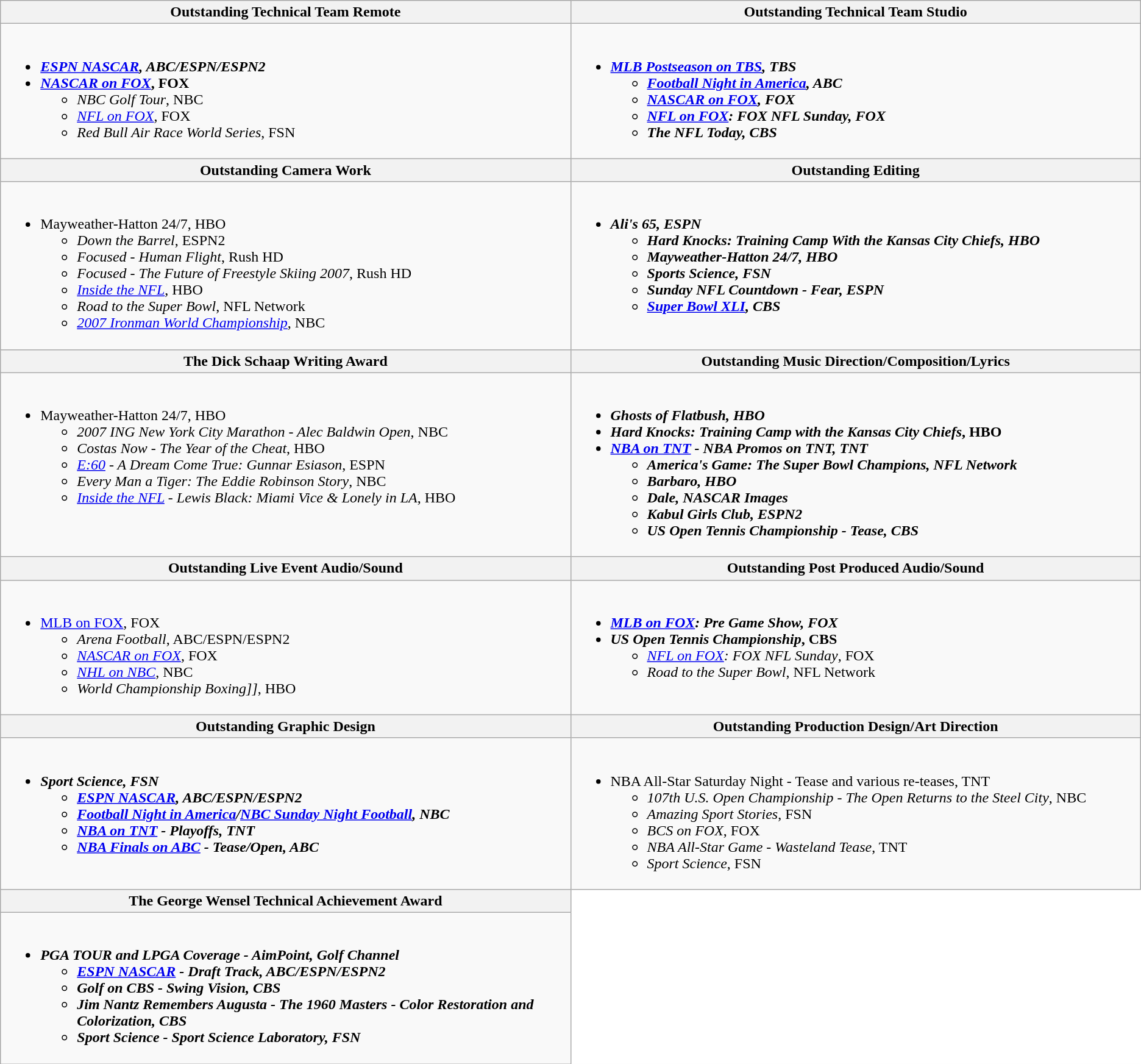<table class=wikitable>
<tr>
<th style="width:50%">Outstanding Technical Team Remote</th>
<th style="width:50%">Outstanding Technical Team Studio</th>
</tr>
<tr>
<td valign="top"><br><ul><li><strong><em><a href='#'>ESPN NASCAR</a><em>, ABC/ESPN/ESPN2<strong></li><li></em></strong><a href='#'>NASCAR on FOX</a></em>, FOX</strong><ul><li><em>NBC Golf Tour</em>, NBC</li><li><em><a href='#'>NFL on FOX</a></em>, FOX</li><li><em>Red Bull Air Race World Series</em>, FSN</li></ul></li></ul></td>
<td valign="top"><br><ul><li><strong><em><a href='#'>MLB Postseason on TBS</a><em>, TBS<strong><ul><li></em><a href='#'>Football Night in America</a><em>, ABC</li><li></em><a href='#'>NASCAR on FOX</a><em>, FOX</li><li></em><a href='#'>NFL on FOX</a>: FOX NFL Sunday<em>, FOX</li><li></em>The NFL Today<em>, CBS</li></ul></li></ul></td>
</tr>
<tr>
<th style="width:50%">Outstanding Camera Work</th>
<th style="width:50%">Outstanding Editing</th>
</tr>
<tr>
<td valign="top"><br><ul><li></em></strong>Mayweather-Hatton 24/7</em>, HBO</strong><ul><li><em>Down the Barrel</em>, ESPN2</li><li><em>Focused - Human Flight</em>, Rush HD</li><li><em>Focused - The Future of Freestyle Skiing 2007</em>, Rush HD</li><li><em><a href='#'>Inside the NFL</a></em>, HBO</li><li><em>Road to the Super Bowl</em>, NFL Network</li><li><em><a href='#'>2007 Ironman World Championship</a></em>, NBC</li></ul></li></ul></td>
<td valign="top"><br><ul><li><strong><em>Ali's 65<em>, ESPN<strong><ul><li></em>Hard Knocks: Training Camp With the Kansas City Chiefs<em>, HBO</li><li></em>Mayweather-Hatton 24/7<em>, HBO</li><li></em>Sports Science<em>, FSN</li><li></em>Sunday NFL Countdown - Fear<em>, ESPN</li><li></em><a href='#'>Super Bowl XLI</a><em>, CBS</li></ul></li></ul></td>
</tr>
<tr>
<th style="width:50%">The Dick Schaap Writing Award</th>
<th style="width:50%">Outstanding Music Direction/Composition/Lyrics</th>
</tr>
<tr>
<td valign="top"><br><ul><li></em></strong>Mayweather-Hatton 24/7</em>, HBO</strong><ul><li><em>2007 ING New York City Marathon - Alec Baldwin Open</em>, NBC</li><li><em>Costas Now - The Year of the Cheat</em>, HBO</li><li><em><a href='#'>E:60</a> - A Dream Come True: Gunnar Esiason</em>, ESPN</li><li><em>Every Man a Tiger: The Eddie Robinson Story</em>, NBC</li><li><em><a href='#'>Inside the NFL</a> - Lewis Black: Miami Vice & Lonely in LA</em>, HBO</li></ul></li></ul></td>
<td valign="top"><br><ul><li><strong><em>Ghosts of Flatbush<em>, HBO<strong></li><li></em></strong>Hard Knocks: Training Camp with the Kansas City Chiefs</em>, HBO</strong></li><li><strong><em><a href='#'>NBA on TNT</a> - NBA Promos on TNT<em>, TNT<strong><ul><li></em>America's Game: The Super Bowl Champions<em>, NFL Network</li><li></em>Barbaro<em>, HBO</li><li></em>Dale<em>, NASCAR Images</li><li></em>Kabul Girls Club<em>, ESPN2</li><li></em>US Open Tennis Championship - Tease<em>, CBS</li></ul></li></ul></td>
</tr>
<tr>
<th style="width:50%">Outstanding Live Event Audio/Sound</th>
<th style="width:50%">Outstanding Post Produced Audio/Sound</th>
</tr>
<tr>
<td valign="top"><br><ul><li></em></strong><a href='#'>MLB on FOX</a></em>, FOX</strong><ul><li><em>Arena Football</em>, ABC/ESPN/ESPN2</li><li><em><a href='#'>NASCAR on FOX</a></em>, FOX</li><li><em><a href='#'>NHL on NBC</a></em>, NBC</li><li><em>World Championship Boxing]]</em>, HBO</li></ul></li></ul></td>
<td valign="top"><br><ul><li><strong><em><a href='#'>MLB on FOX</a>: Pre Game Show<em>, FOX<strong></li><li></em></strong>US Open Tennis Championship</em>, CBS</strong><ul><li><em><a href='#'>NFL on FOX</a>: FOX NFL Sunday</em>, FOX</li><li><em>Road to the Super Bowl</em>, NFL Network</li></ul></li></ul></td>
</tr>
<tr>
<th style="width:50%">Outstanding Graphic Design</th>
<th style="width:50%">Outstanding Production Design/Art Direction</th>
</tr>
<tr>
<td valign="top"><br><ul><li><strong><em>Sport Science<em>, FSN<strong><ul><li></em><a href='#'>ESPN NASCAR</a><em>, ABC/ESPN/ESPN2</li><li></em><a href='#'>Football Night in America</a>/<a href='#'>NBC Sunday Night Football</a><em>, NBC</li><li></em><a href='#'>NBA on TNT</a> - Playoffs<em>, TNT</li><li></em><a href='#'>NBA Finals on ABC</a> - Tease/Open<em>, ABC</li></ul></li></ul></td>
<td valign="top"><br><ul><li></em></strong>NBA All-Star Saturday Night - Tease and various re-teases</em>, TNT</strong><ul><li><em>107th U.S. Open Championship - The Open Returns to the Steel City</em>, NBC</li><li><em>Amazing Sport Stories</em>, FSN</li><li><em>BCS on FOX</em>, FOX</li><li><em>NBA All-Star Game - Wasteland Tease</em>, TNT</li><li><em>Sport Science</em>, FSN</li></ul></li></ul></td>
</tr>
<tr>
<th style="width:50%">The George Wensel Technical Achievement Award</th>
<td style="background:#FFF; border-bottom:1px solid #FFF; border-right:1px solid #FFF"></td>
</tr>
<tr>
<td valign="top"><br><ul><li><strong><em>PGA TOUR and LPGA Coverage - AimPoint<em>, Golf Channel<strong><ul><li></em><a href='#'>ESPN NASCAR</a> - Draft Track<em>, ABC/ESPN/ESPN2</li><li></em>Golf on CBS - Swing Vision<em>, CBS</li><li></em>Jim Nantz Remembers Augusta - The 1960 Masters - Color Restoration and Colorization<em>, CBS</li><li></em>Sport Science - Sport Science Laboratory<em>, FSN</li></ul></li></ul></td>
<td style="background:#FFF; border-top:1px solid #FFF; border-bottom:1px solid #FFF; border-right:1px solid #FFF"></td>
</tr>
</table>
